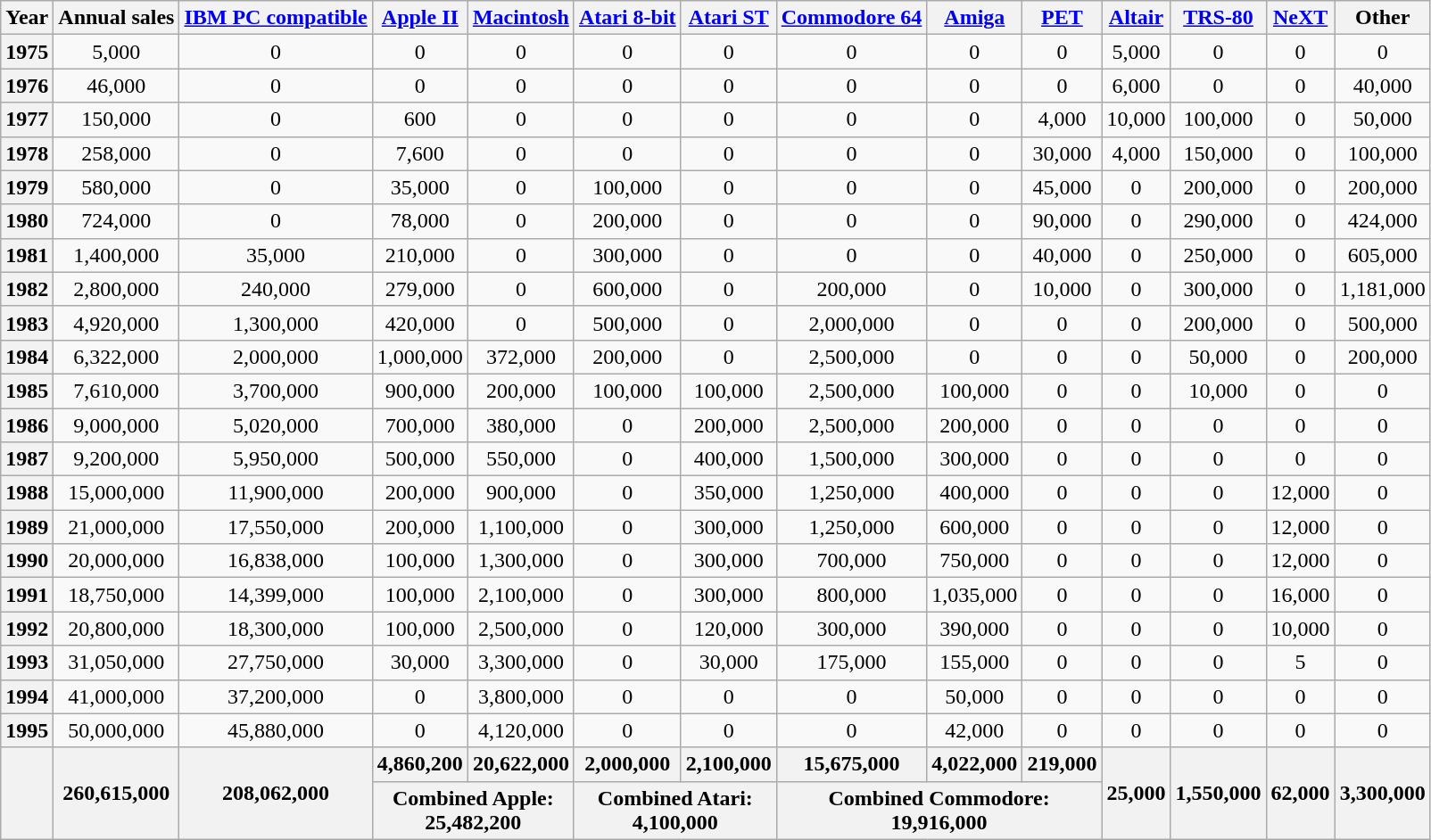<table class="wikitable sortable" style="text-align:center">
<tr>
<th>Year</th>
<th>Annual sales</th>
<th><a href='#'>IBM PC compatible</a></th>
<th><a href='#'>Apple II</a></th>
<th><a href='#'>Macintosh</a></th>
<th><a href='#'>Atari 8-bit</a></th>
<th><a href='#'>Atari ST</a></th>
<th><a href='#'>Commodore 64</a></th>
<th><a href='#'>Amiga</a></th>
<th><a href='#'>PET</a></th>
<th><a href='#'>Altair</a></th>
<th><a href='#'>TRS-80</a></th>
<th><a href='#'>NeXT</a></th>
<th>Other</th>
</tr>
<tr>
<th>1975</th>
<td>5,000</td>
<td>0</td>
<td>0</td>
<td>0</td>
<td>0</td>
<td>0</td>
<td>0</td>
<td>0</td>
<td>0</td>
<td>5,000</td>
<td>0</td>
<td>0</td>
<td>0</td>
</tr>
<tr>
<th>1976</th>
<td>46,000</td>
<td>0</td>
<td>0</td>
<td>0</td>
<td>0</td>
<td>0</td>
<td>0</td>
<td>0</td>
<td>0</td>
<td>6,000</td>
<td>0</td>
<td>0</td>
<td>40,000</td>
</tr>
<tr>
<th>1977</th>
<td>150,000</td>
<td>0</td>
<td>600</td>
<td>0</td>
<td>0</td>
<td>0</td>
<td>0</td>
<td>0</td>
<td>4,000</td>
<td>10,000</td>
<td>100,000</td>
<td>0</td>
<td>50,000</td>
</tr>
<tr>
<th>1978</th>
<td>258,000</td>
<td>0</td>
<td>7,600</td>
<td>0</td>
<td>0</td>
<td>0</td>
<td>0</td>
<td>0</td>
<td>30,000</td>
<td>4,000</td>
<td>150,000</td>
<td>0</td>
<td>100,000</td>
</tr>
<tr>
<th>1979</th>
<td>580,000</td>
<td>0</td>
<td>35,000</td>
<td>0</td>
<td>100,000</td>
<td>0</td>
<td>0</td>
<td>0</td>
<td>45,000</td>
<td>0</td>
<td>200,000</td>
<td>0</td>
<td>200,000</td>
</tr>
<tr>
<th>1980</th>
<td>724,000</td>
<td>0</td>
<td>78,000</td>
<td>0</td>
<td>200,000</td>
<td>0</td>
<td>0</td>
<td>0</td>
<td>90,000</td>
<td>0</td>
<td>290,000</td>
<td>0</td>
<td>424,000</td>
</tr>
<tr>
<th>1981</th>
<td>1,400,000</td>
<td>35,000</td>
<td>210,000</td>
<td>0</td>
<td>300,000</td>
<td>0</td>
<td>0</td>
<td>0</td>
<td>40,000</td>
<td>0</td>
<td>250,000</td>
<td>0</td>
<td>605,000</td>
</tr>
<tr>
<th>1982</th>
<td>2,800,000</td>
<td>240,000</td>
<td>279,000</td>
<td>0</td>
<td>600,000</td>
<td>0</td>
<td>200,000</td>
<td>0</td>
<td>10,000</td>
<td>0</td>
<td>300,000</td>
<td>0</td>
<td>1,181,000</td>
</tr>
<tr>
<th>1983</th>
<td>4,920,000</td>
<td>1,300,000</td>
<td>420,000</td>
<td>0</td>
<td>500,000</td>
<td>0</td>
<td>2,000,000</td>
<td>0</td>
<td>0</td>
<td>0</td>
<td>200,000</td>
<td>0</td>
<td>500,000</td>
</tr>
<tr>
<th>1984</th>
<td>6,322,000</td>
<td>2,000,000</td>
<td>1,000,000</td>
<td>372,000</td>
<td>200,000</td>
<td>0</td>
<td>2,500,000</td>
<td>0</td>
<td>0</td>
<td>0</td>
<td>50,000</td>
<td>0</td>
<td>200,000</td>
</tr>
<tr>
<th>1985</th>
<td>7,610,000</td>
<td>3,700,000</td>
<td>900,000</td>
<td>200,000</td>
<td>100,000</td>
<td>100,000</td>
<td>2,500,000</td>
<td>100,000</td>
<td>0</td>
<td>0</td>
<td>10,000</td>
<td>0</td>
<td>0</td>
</tr>
<tr>
<th>1986</th>
<td>9,000,000</td>
<td>5,020,000</td>
<td>700,000</td>
<td>380,000</td>
<td>0</td>
<td>200,000</td>
<td>2,500,000</td>
<td>200,000</td>
<td>0</td>
<td>0</td>
<td>0</td>
<td>0</td>
<td>0</td>
</tr>
<tr>
<th>1987</th>
<td>9,200,000</td>
<td>5,950,000</td>
<td>500,000</td>
<td>550,000</td>
<td>0</td>
<td>400,000</td>
<td>1,500,000</td>
<td>300,000</td>
<td>0</td>
<td>0</td>
<td>0</td>
<td>0</td>
<td>0</td>
</tr>
<tr>
<th>1988</th>
<td>15,000,000</td>
<td>11,900,000</td>
<td>200,000</td>
<td>900,000</td>
<td>0</td>
<td>350,000</td>
<td>1,250,000</td>
<td>400,000</td>
<td>0</td>
<td>0</td>
<td>0</td>
<td>12,000</td>
<td>0</td>
</tr>
<tr>
<th>1989</th>
<td>21,000,000</td>
<td>17,550,000</td>
<td>200,000</td>
<td>1,100,000</td>
<td>0</td>
<td>300,000</td>
<td>1,250,000</td>
<td>600,000</td>
<td>0</td>
<td>0</td>
<td>0</td>
<td>12,000</td>
<td>0</td>
</tr>
<tr>
<th>1990</th>
<td>20,000,000</td>
<td>16,838,000</td>
<td>100,000</td>
<td>1,300,000</td>
<td>0</td>
<td>300,000</td>
<td>700,000</td>
<td>750,000</td>
<td>0</td>
<td>0</td>
<td>0</td>
<td>12,000</td>
<td>0</td>
</tr>
<tr>
<th>1991</th>
<td>18,750,000</td>
<td>14,399,000</td>
<td>100,000</td>
<td>2,100,000</td>
<td>0</td>
<td>300,000</td>
<td>800,000</td>
<td>1,035,000</td>
<td>0</td>
<td>0</td>
<td>0</td>
<td>16,000</td>
<td>0</td>
</tr>
<tr>
<th>1992</th>
<td>20,800,000</td>
<td>18,300,000</td>
<td>100,000</td>
<td>2,500,000</td>
<td>0</td>
<td>120,000</td>
<td>300,000</td>
<td>390,000</td>
<td>0</td>
<td>0</td>
<td>0</td>
<td>10,000</td>
<td>0</td>
</tr>
<tr>
<th>1993</th>
<td>31,050,000</td>
<td>27,750,000</td>
<td>30,000</td>
<td>3,300,000</td>
<td>0</td>
<td>30,000</td>
<td>175,000</td>
<td>155,000</td>
<td>0</td>
<td>0</td>
<td>0</td>
<td>5</td>
<td>0</td>
</tr>
<tr>
<th>1994</th>
<td>41,000,000</td>
<td>37,200,000</td>
<td>0</td>
<td>3,800,000</td>
<td>0</td>
<td>0</td>
<td>0</td>
<td>50,000</td>
<td>0</td>
<td>0</td>
<td>0</td>
<td>0</td>
<td>0</td>
</tr>
<tr>
<th>1995</th>
<td>50,000,000</td>
<td>45,880,000</td>
<td>0</td>
<td>4,120,000</td>
<td>0</td>
<td>0</td>
<td>0</td>
<td>42,000</td>
<td>0</td>
<td>0</td>
<td>0</td>
<td>0</td>
<td>0</td>
</tr>
<tr>
<th rowspan="2"></th>
<th rowspan="2">260,615,000</th>
<th rowspan="2">208,062,000</th>
<th>4,860,200</th>
<th>20,622,000</th>
<th>2,000,000</th>
<th>2,100,000</th>
<th>15,675,000</th>
<th>4,022,000</th>
<th>219,000</th>
<th rowspan="2">25,000</th>
<th rowspan="2">1,550,000</th>
<th rowspan="2">62,000</th>
<th rowspan="2">3,300,000</th>
</tr>
<tr>
<th colspan="2">Combined Apple:<br>25,482,200</th>
<th colspan="2">Combined Atari:<br>4,100,000</th>
<th colspan="3">Combined Commodore:<br>19,916,000</th>
</tr>
</table>
